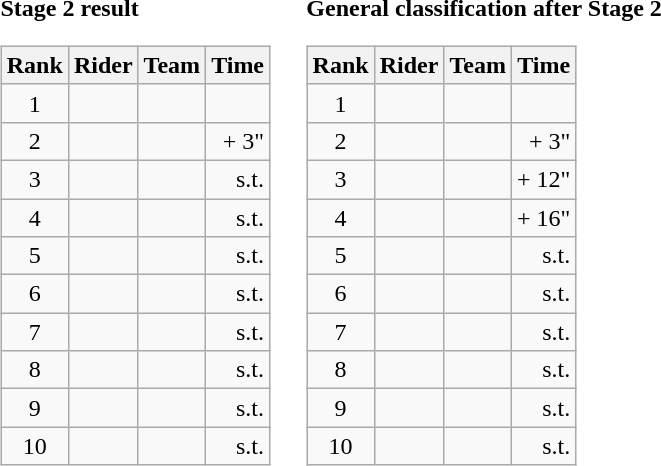<table>
<tr>
<td><strong>Stage 2 result</strong><br><table class="wikitable">
<tr>
<th scope="col">Rank</th>
<th scope="col">Rider</th>
<th scope="col">Team</th>
<th scope="col">Time</th>
</tr>
<tr>
<td style="text-align:center;">1</td>
<td></td>
<td></td>
<td style="text-align:right;"></td>
</tr>
<tr>
<td style="text-align:center;">2</td>
<td></td>
<td></td>
<td style="text-align:right;">+ 3"</td>
</tr>
<tr>
<td style="text-align:center;">3</td>
<td></td>
<td></td>
<td style="text-align:right;">s.t.</td>
</tr>
<tr>
<td style="text-align:center;">4</td>
<td></td>
<td></td>
<td style="text-align:right;">s.t.</td>
</tr>
<tr>
<td style="text-align:center;">5</td>
<td></td>
<td></td>
<td style="text-align:right;">s.t.</td>
</tr>
<tr>
<td style="text-align:center;">6</td>
<td></td>
<td></td>
<td style="text-align:right;">s.t.</td>
</tr>
<tr>
<td style="text-align:center;">7</td>
<td></td>
<td></td>
<td style="text-align:right;">s.t.</td>
</tr>
<tr>
<td style="text-align:center;">8</td>
<td></td>
<td></td>
<td style="text-align:right;">s.t.</td>
</tr>
<tr>
<td style="text-align:center;">9</td>
<td></td>
<td></td>
<td style="text-align:right;">s.t.</td>
</tr>
<tr>
<td style="text-align:center;">10</td>
<td></td>
<td></td>
<td style="text-align:right;">s.t.</td>
</tr>
</table>
</td>
<td></td>
<td><strong>General classification after Stage 2</strong><br><table class="wikitable">
<tr>
<th scope="col">Rank</th>
<th scope="col">Rider</th>
<th scope="col">Team</th>
<th scope="col">Time</th>
</tr>
<tr>
<td style="text-align:center;">1</td>
<td>  </td>
<td></td>
<td style="text-align:right;"></td>
</tr>
<tr>
<td style="text-align:center;">2</td>
<td></td>
<td></td>
<td style="text-align:right;">+ 3"</td>
</tr>
<tr>
<td style="text-align:center;">3</td>
<td> </td>
<td></td>
<td style="text-align:right;">+ 12"</td>
</tr>
<tr>
<td style="text-align:center;">4</td>
<td></td>
<td></td>
<td style="text-align:right;">+ 16"</td>
</tr>
<tr>
<td style="text-align:center;">5</td>
<td></td>
<td></td>
<td style="text-align:right;">s.t.</td>
</tr>
<tr>
<td style="text-align:center;">6</td>
<td></td>
<td></td>
<td style="text-align:right;">s.t.</td>
</tr>
<tr>
<td style="text-align:center;">7</td>
<td></td>
<td></td>
<td style="text-align:right;">s.t.</td>
</tr>
<tr>
<td style="text-align:center;">8</td>
<td></td>
<td></td>
<td style="text-align:right;">s.t.</td>
</tr>
<tr>
<td style="text-align:center;">9</td>
<td></td>
<td></td>
<td style="text-align:right;">s.t.</td>
</tr>
<tr>
<td style="text-align:center;">10</td>
<td></td>
<td></td>
<td style="text-align:right;">s.t.</td>
</tr>
</table>
</td>
</tr>
</table>
